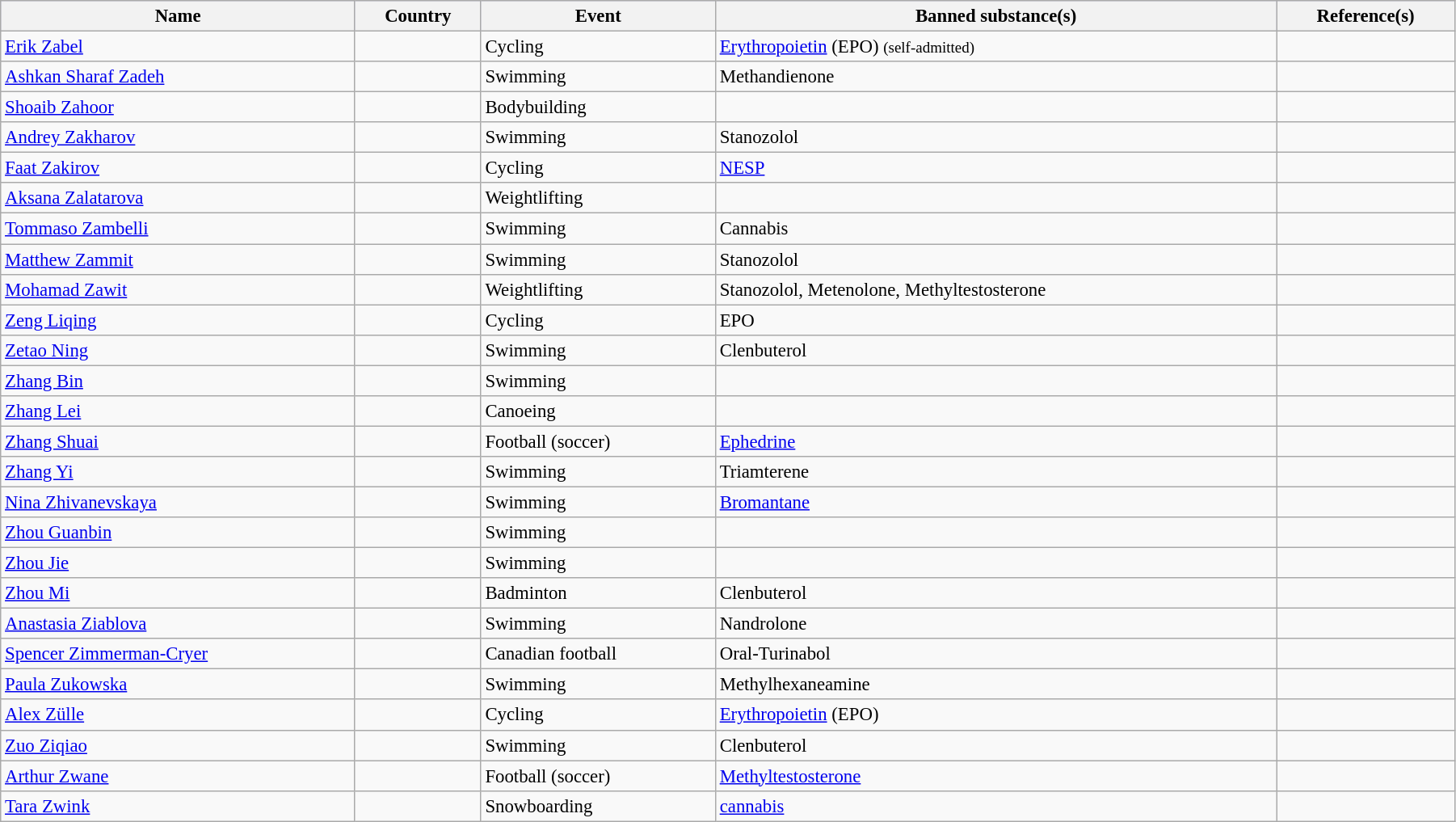<table class="wikitable sortable" style="font-size:95%; width:95%;">
<tr style="background:#ccf; class=;"sortable">
<th>Name</th>
<th>Country</th>
<th>Event</th>
<th>Banned substance(s)</th>
<th>Reference(s)</th>
</tr>
<tr>
<td><a href='#'>Erik Zabel</a></td>
<td></td>
<td>Cycling</td>
<td><a href='#'>Erythropoietin</a> (EPO) <small>(self-admitted)</small></td>
<td></td>
</tr>
<tr>
<td><a href='#'>Ashkan Sharaf Zadeh</a></td>
<td></td>
<td>Swimming</td>
<td>Methandienone</td>
<td></td>
</tr>
<tr>
<td><a href='#'>Shoaib Zahoor</a></td>
<td></td>
<td>Bodybuilding</td>
<td></td>
<td></td>
</tr>
<tr>
<td><a href='#'>Andrey Zakharov</a></td>
<td></td>
<td>Swimming</td>
<td>Stanozolol</td>
<td></td>
</tr>
<tr>
<td><a href='#'>Faat Zakirov</a></td>
<td></td>
<td>Cycling</td>
<td><a href='#'>NESP</a></td>
<td></td>
</tr>
<tr>
<td><a href='#'>Aksana Zalatarova</a></td>
<td></td>
<td>Weightlifting</td>
<td></td>
<td></td>
</tr>
<tr>
<td><a href='#'>Tommaso Zambelli</a></td>
<td></td>
<td>Swimming</td>
<td>Cannabis</td>
<td></td>
</tr>
<tr>
<td><a href='#'>Matthew Zammit</a></td>
<td></td>
<td>Swimming</td>
<td>Stanozolol</td>
<td></td>
</tr>
<tr>
<td><a href='#'>Mohamad Zawit</a></td>
<td></td>
<td>Weightlifting</td>
<td>Stanozolol, Metenolone, Methyltestosterone</td>
<td></td>
</tr>
<tr>
<td><a href='#'>Zeng Liqing</a></td>
<td></td>
<td>Cycling</td>
<td>EPO</td>
<td></td>
</tr>
<tr>
<td><a href='#'>Zetao Ning</a></td>
<td></td>
<td>Swimming</td>
<td>Clenbuterol</td>
<td></td>
</tr>
<tr>
<td><a href='#'>Zhang Bin</a></td>
<td></td>
<td>Swimming</td>
<td></td>
<td></td>
</tr>
<tr>
<td><a href='#'>Zhang Lei</a></td>
<td></td>
<td>Canoeing</td>
<td></td>
<td></td>
</tr>
<tr>
<td><a href='#'>Zhang Shuai</a></td>
<td></td>
<td>Football (soccer)</td>
<td><a href='#'>Ephedrine</a></td>
<td></td>
</tr>
<tr>
<td><a href='#'>Zhang Yi</a></td>
<td></td>
<td>Swimming</td>
<td>Triamterene</td>
<td></td>
</tr>
<tr>
<td><a href='#'>Nina Zhivanevskaya</a></td>
<td></td>
<td>Swimming</td>
<td><a href='#'>Bromantane</a></td>
<td></td>
</tr>
<tr>
<td><a href='#'>Zhou Guanbin</a></td>
<td></td>
<td>Swimming</td>
<td></td>
<td></td>
</tr>
<tr>
<td><a href='#'>Zhou Jie</a></td>
<td></td>
<td>Swimming</td>
<td></td>
<td></td>
</tr>
<tr>
<td><a href='#'>Zhou Mi</a></td>
<td></td>
<td>Badminton</td>
<td>Clenbuterol</td>
<td></td>
</tr>
<tr>
<td><a href='#'>Anastasia Ziablova</a></td>
<td></td>
<td>Swimming</td>
<td>Nandrolone</td>
<td></td>
</tr>
<tr>
<td><a href='#'>Spencer Zimmerman-Cryer</a></td>
<td></td>
<td>Canadian football</td>
<td>Oral-Turinabol</td>
<td></td>
</tr>
<tr>
<td><a href='#'>Paula Zukowska</a></td>
<td></td>
<td>Swimming</td>
<td>Methylhexaneamine</td>
<td></td>
</tr>
<tr>
<td><a href='#'>Alex Zülle</a></td>
<td></td>
<td>Cycling</td>
<td><a href='#'>Erythropoietin</a> (EPO)</td>
<td></td>
</tr>
<tr>
<td><a href='#'>Zuo Ziqiao</a></td>
<td></td>
<td>Swimming</td>
<td>Clenbuterol</td>
<td></td>
</tr>
<tr>
<td><a href='#'>Arthur Zwane</a></td>
<td></td>
<td>Football (soccer)</td>
<td><a href='#'>Methyltestosterone</a></td>
<td></td>
</tr>
<tr>
<td><a href='#'>Tara Zwink</a></td>
<td></td>
<td>Snowboarding</td>
<td><a href='#'>cannabis</a></td>
<td></td>
</tr>
</table>
